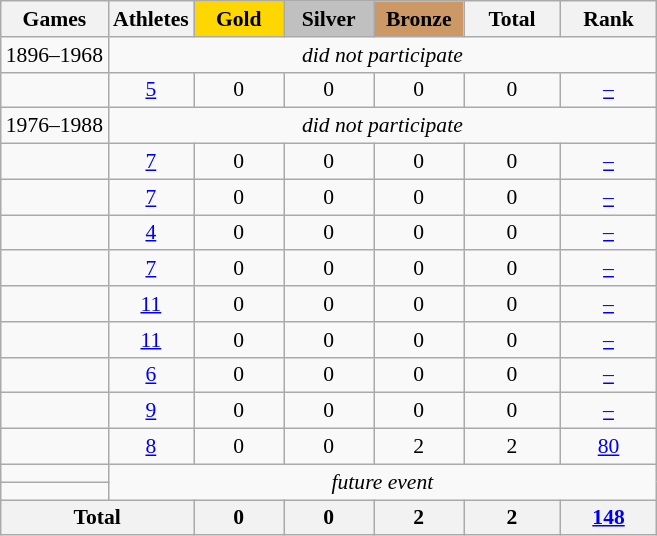<table class="wikitable" style="text-align:center; font-size:90%;">
<tr>
<th>Games</th>
<th>Athletes</th>
<td style="background:gold; width:3.7em; font-weight:bold;">Gold</td>
<td style="background:silver; width:3.7em; font-weight:bold;">Silver</td>
<td style="background:#cc9966; width:3.7em; font-weight:bold;">Bronze</td>
<th style="width:4em; font-weight:bold;">Total</th>
<th style="width:4em; font-weight:bold;">Rank</th>
</tr>
<tr>
<td align=left>1896–1968</td>
<td colspan=6><em>did not participate</em></td>
</tr>
<tr>
<td align=left></td>
<td><a href='#'>5</a></td>
<td>0</td>
<td>0</td>
<td>0</td>
<td>0</td>
<td><a href='#'>–</a></td>
</tr>
<tr>
<td align=left>1976–1988</td>
<td colspan=6><em>did not participate</em></td>
</tr>
<tr>
<td align=left></td>
<td><a href='#'>7</a></td>
<td>0</td>
<td>0</td>
<td>0</td>
<td>0</td>
<td><a href='#'>–</a></td>
</tr>
<tr>
<td align=left></td>
<td><a href='#'>7</a></td>
<td>0</td>
<td>0</td>
<td>0</td>
<td>0</td>
<td><a href='#'>–</a></td>
</tr>
<tr>
<td align=left></td>
<td><a href='#'>4</a></td>
<td>0</td>
<td>0</td>
<td>0</td>
<td>0</td>
<td><a href='#'>–</a></td>
</tr>
<tr>
<td align=left></td>
<td><a href='#'>7</a></td>
<td>0</td>
<td>0</td>
<td>0</td>
<td>0</td>
<td><a href='#'>–</a></td>
</tr>
<tr>
<td align=left></td>
<td><a href='#'>11</a></td>
<td>0</td>
<td>0</td>
<td>0</td>
<td>0</td>
<td><a href='#'>–</a></td>
</tr>
<tr>
<td align=left></td>
<td><a href='#'>11</a></td>
<td>0</td>
<td>0</td>
<td>0</td>
<td>0</td>
<td><a href='#'>–</a></td>
</tr>
<tr>
<td align=left></td>
<td><a href='#'>6</a></td>
<td>0</td>
<td>0</td>
<td>0</td>
<td>0</td>
<td><a href='#'>–</a></td>
</tr>
<tr>
<td align=left></td>
<td><a href='#'>9</a></td>
<td>0</td>
<td>0</td>
<td>0</td>
<td>0</td>
<td><a href='#'>–</a></td>
</tr>
<tr>
<td align=left></td>
<td><a href='#'>8</a></td>
<td>0</td>
<td>0</td>
<td>2</td>
<td>2</td>
<td><a href='#'>80</a></td>
</tr>
<tr>
<td align=left></td>
<td colspan=6; rowspan=2><em>future event</em></td>
</tr>
<tr>
<td align=left></td>
</tr>
<tr>
<th colspan=2>Total</th>
<th>0</th>
<th>0</th>
<th>2</th>
<th>2</th>
<th><a href='#'>148</a></th>
</tr>
</table>
